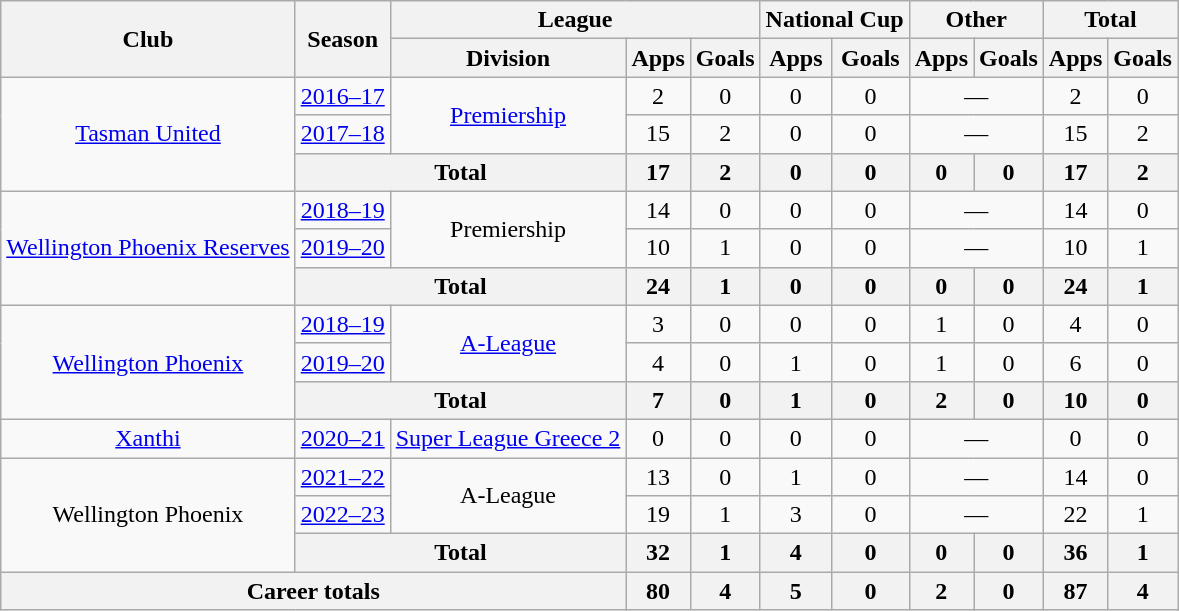<table class="wikitable" style="text-align:center">
<tr>
<th rowspan="2">Club</th>
<th rowspan="2">Season</th>
<th colspan="3">League</th>
<th colspan="2">National Cup</th>
<th colspan="2">Other</th>
<th colspan="2">Total</th>
</tr>
<tr>
<th>Division</th>
<th>Apps</th>
<th>Goals</th>
<th>Apps</th>
<th>Goals</th>
<th>Apps</th>
<th>Goals</th>
<th>Apps</th>
<th>Goals</th>
</tr>
<tr>
<td rowspan="3"><a href='#'>Tasman United</a></td>
<td><a href='#'>2016–17</a></td>
<td rowspan="2"><a href='#'>Premiership</a></td>
<td>2</td>
<td>0</td>
<td>0</td>
<td>0</td>
<td colspan="2">—</td>
<td>2</td>
<td>0</td>
</tr>
<tr>
<td><a href='#'>2017–18</a></td>
<td>15</td>
<td>2</td>
<td>0</td>
<td>0</td>
<td colspan="2">—</td>
<td>15</td>
<td>2</td>
</tr>
<tr>
<th colspan="2">Total</th>
<th>17</th>
<th>2</th>
<th>0</th>
<th>0</th>
<th>0</th>
<th>0</th>
<th>17</th>
<th>2</th>
</tr>
<tr>
<td rowspan="3"><a href='#'>Wellington Phoenix Reserves</a></td>
<td><a href='#'>2018–19</a></td>
<td rowspan="2">Premiership</td>
<td>14</td>
<td>0</td>
<td>0</td>
<td>0</td>
<td colspan="2">—</td>
<td>14</td>
<td>0</td>
</tr>
<tr>
<td><a href='#'>2019–20</a></td>
<td>10</td>
<td>1</td>
<td>0</td>
<td>0</td>
<td colspan="2">—</td>
<td>10</td>
<td>1</td>
</tr>
<tr>
<th colspan="2">Total</th>
<th>24</th>
<th>1</th>
<th>0</th>
<th>0</th>
<th>0</th>
<th>0</th>
<th>24</th>
<th>1</th>
</tr>
<tr>
<td rowspan="3"><a href='#'>Wellington Phoenix</a></td>
<td><a href='#'>2018–19</a></td>
<td rowspan="2"><a href='#'>A-League</a></td>
<td>3</td>
<td>0</td>
<td>0</td>
<td>0</td>
<td>1</td>
<td>0</td>
<td>4</td>
<td>0</td>
</tr>
<tr>
<td><a href='#'>2019–20</a></td>
<td>4</td>
<td>0</td>
<td>1</td>
<td>0</td>
<td>1</td>
<td>0</td>
<td>6</td>
<td>0</td>
</tr>
<tr>
<th colspan="2">Total</th>
<th>7</th>
<th>0</th>
<th>1</th>
<th>0</th>
<th>2</th>
<th>0</th>
<th>10</th>
<th>0</th>
</tr>
<tr>
<td><a href='#'>Xanthi</a></td>
<td><a href='#'>2020–21</a></td>
<td><a href='#'>Super League Greece 2</a></td>
<td>0</td>
<td>0</td>
<td>0</td>
<td>0</td>
<td colspan="2">—</td>
<td>0</td>
<td>0</td>
</tr>
<tr>
<td rowspan="3">Wellington Phoenix</td>
<td><a href='#'>2021–22</a></td>
<td rowspan="2">A-League</td>
<td>13</td>
<td>0</td>
<td>1</td>
<td>0</td>
<td colspan="2">—</td>
<td>14</td>
<td>0</td>
</tr>
<tr>
<td><a href='#'>2022–23</a></td>
<td>19</td>
<td>1</td>
<td>3</td>
<td>0</td>
<td colspan="2">—</td>
<td>22</td>
<td>1</td>
</tr>
<tr>
<th colspan="2">Total</th>
<th>32</th>
<th>1</th>
<th>4</th>
<th>0</th>
<th>0</th>
<th>0</th>
<th>36</th>
<th>1</th>
</tr>
<tr>
<th colspan="3">Career totals</th>
<th>80</th>
<th>4</th>
<th>5</th>
<th>0</th>
<th>2</th>
<th>0</th>
<th>87</th>
<th>4</th>
</tr>
</table>
